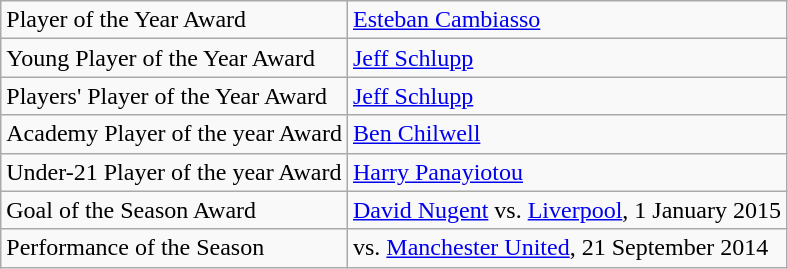<table class="wikitable"  class= style="text-align:left; font-size:95%">
<tr>
<td>Player of the Year Award</td>
<td> <a href='#'>Esteban Cambiasso</a></td>
</tr>
<tr>
<td>Young Player of the Year Award</td>
<td> <a href='#'>Jeff Schlupp</a></td>
</tr>
<tr>
<td>Players' Player of the Year Award</td>
<td> <a href='#'>Jeff Schlupp</a></td>
</tr>
<tr>
<td>Academy Player of the year Award</td>
<td> <a href='#'>Ben Chilwell</a></td>
</tr>
<tr>
<td>Under-21 Player of the year Award</td>
<td> <a href='#'>Harry Panayiotou</a></td>
</tr>
<tr>
<td>Goal of the Season Award</td>
<td> <a href='#'>David Nugent</a> vs. <a href='#'>Liverpool</a>, 1 January 2015</td>
</tr>
<tr>
<td>Performance of the Season</td>
<td>vs. <a href='#'>Manchester United</a>, 21 September 2014</td>
</tr>
</table>
